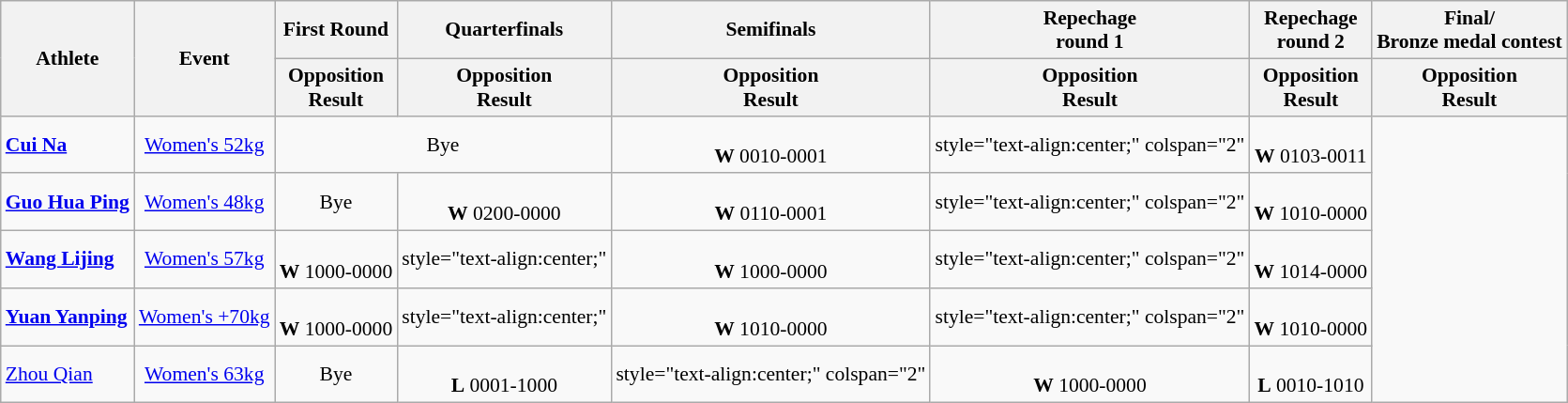<table class=wikitable style="font-size:90%">
<tr>
<th rowspan="2">Athlete</th>
<th rowspan="2">Event</th>
<th>First Round</th>
<th>Quarterfinals</th>
<th>Semifinals</th>
<th>Repechage <br>round 1</th>
<th>Repechage <br>round 2</th>
<th>Final/<br>Bronze medal contest</th>
</tr>
<tr>
<th>Opposition<br>Result</th>
<th>Opposition<br>Result</th>
<th>Opposition<br>Result</th>
<th>Opposition<br>Result</th>
<th>Opposition<br>Result</th>
<th>Opposition<br>Result</th>
</tr>
<tr>
<td><strong><a href='#'>Cui Na</a></strong></td>
<td style="text-align:center;"><a href='#'>Women's 52kg</a></td>
<td style="text-align:center;" colspan="2">Bye</td>
<td style="text-align:center;"><br> <strong>W</strong> 0010-0001</td>
<td>style="text-align:center;" colspan="2" </td>
<td style="text-align:center;"><br> <strong>W</strong> 0103-0011 </td>
</tr>
<tr>
<td><strong><a href='#'>Guo Hua Ping</a></strong></td>
<td style="text-align:center;"><a href='#'>Women's 48kg</a></td>
<td style="text-align:center;">Bye</td>
<td style="text-align:center;"><br> <strong>W</strong> 0200-0000</td>
<td style="text-align:center;"><br> <strong>W</strong> 0110-0001</td>
<td>style="text-align:center;" colspan="2" </td>
<td style="text-align:center;"><br> <strong>W</strong> 1010-0000 </td>
</tr>
<tr>
<td><strong><a href='#'>Wang Lijing</a></strong></td>
<td style="text-align:center;"><a href='#'>Women's 57kg</a></td>
<td style="text-align:center;"><br> <strong>W</strong> 1000-0000</td>
<td>style="text-align:center;" </td>
<td style="text-align:center;"><br> <strong>W</strong> 1000-0000</td>
<td>style="text-align:center;" colspan="2" </td>
<td style="text-align:center;"><br> <strong>W</strong> 1014-0000 </td>
</tr>
<tr>
<td><strong><a href='#'>Yuan Yanping</a></strong></td>
<td style="text-align:center;"><a href='#'>Women's +70kg</a></td>
<td style="text-align:center;"><br> <strong>W</strong> 1000-0000</td>
<td>style="text-align:center;" </td>
<td style="text-align:center;"><br> <strong>W</strong> 1010-0000</td>
<td>style="text-align:center;" colspan="2" </td>
<td style="text-align:center;"><br> <strong>W</strong> 1010-0000 </td>
</tr>
<tr>
<td><a href='#'>Zhou Qian</a></td>
<td style="text-align:center;"><a href='#'>Women's 63kg</a></td>
<td style="text-align:center;">Bye</td>
<td style="text-align:center;"><br> <strong>L</strong> 0001-1000</td>
<td>style="text-align:center;" colspan="2" </td>
<td style="text-align:center;"><br> <strong>W</strong> 1000-0000</td>
<td style="text-align:center;"><br> <strong>L</strong> 0010-1010</td>
</tr>
</table>
